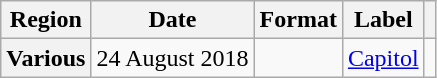<table class="wikitable plainrowheaders">
<tr>
<th scope="col">Region</th>
<th scope="col">Date</th>
<th scope="col">Format</th>
<th scope="col">Label</th>
<th scope="col"></th>
</tr>
<tr>
<th scope="row">Various</th>
<td>24 August 2018</td>
<td></td>
<td><a href='#'>Capitol</a></td>
<td align="center"></td>
</tr>
</table>
